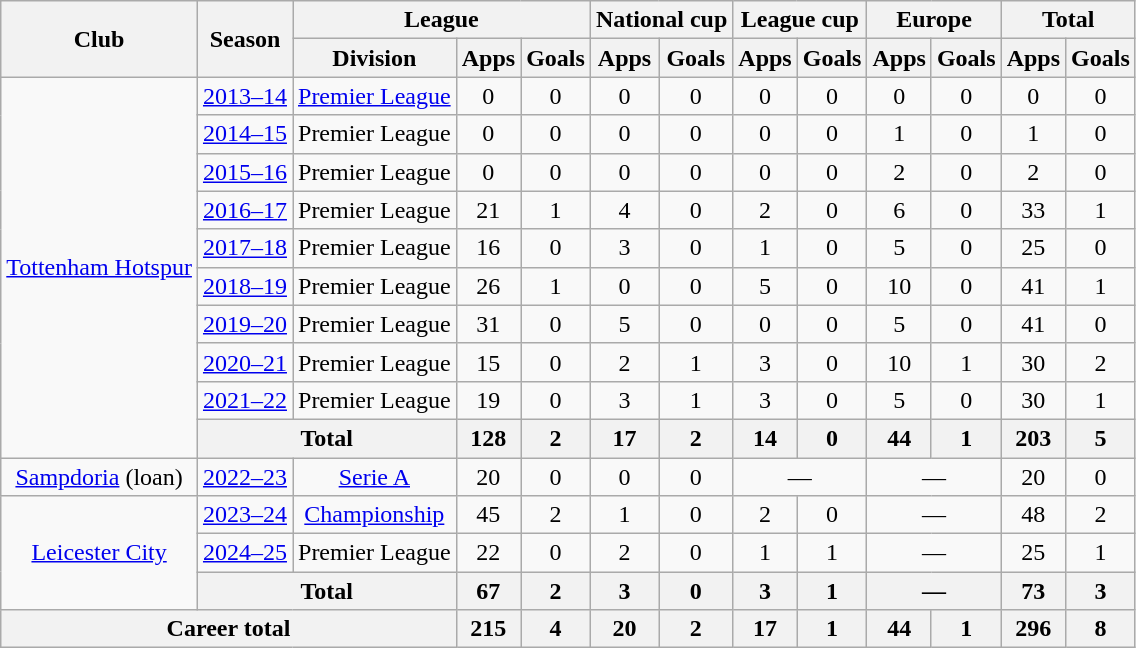<table class="wikitable" style="text-align: center;">
<tr>
<th rowspan=2>Club</th>
<th rowspan=2>Season</th>
<th colspan=3>League</th>
<th colspan=2>National cup</th>
<th colspan=2>League cup</th>
<th colspan=2>Europe</th>
<th colspan=2>Total</th>
</tr>
<tr>
<th>Division</th>
<th>Apps</th>
<th>Goals</th>
<th>Apps</th>
<th>Goals</th>
<th>Apps</th>
<th>Goals</th>
<th>Apps</th>
<th>Goals</th>
<th>Apps</th>
<th>Goals</th>
</tr>
<tr>
<td rowspan=10><a href='#'>Tottenham Hotspur</a></td>
<td><a href='#'>2013–14</a></td>
<td><a href='#'>Premier League</a></td>
<td>0</td>
<td>0</td>
<td>0</td>
<td>0</td>
<td>0</td>
<td>0</td>
<td>0</td>
<td>0</td>
<td>0</td>
<td>0</td>
</tr>
<tr>
<td><a href='#'>2014–15</a></td>
<td>Premier League</td>
<td>0</td>
<td>0</td>
<td>0</td>
<td>0</td>
<td>0</td>
<td>0</td>
<td>1</td>
<td>0</td>
<td>1</td>
<td>0</td>
</tr>
<tr>
<td><a href='#'>2015–16</a></td>
<td>Premier League</td>
<td>0</td>
<td>0</td>
<td>0</td>
<td>0</td>
<td>0</td>
<td>0</td>
<td>2</td>
<td>0</td>
<td>2</td>
<td>0</td>
</tr>
<tr>
<td><a href='#'>2016–17</a></td>
<td>Premier League</td>
<td>21</td>
<td>1</td>
<td>4</td>
<td>0</td>
<td>2</td>
<td>0</td>
<td>6</td>
<td>0</td>
<td>33</td>
<td>1</td>
</tr>
<tr>
<td><a href='#'>2017–18</a></td>
<td>Premier League</td>
<td>16</td>
<td>0</td>
<td>3</td>
<td>0</td>
<td>1</td>
<td>0</td>
<td>5</td>
<td>0</td>
<td>25</td>
<td>0</td>
</tr>
<tr>
<td><a href='#'>2018–19</a></td>
<td>Premier League</td>
<td>26</td>
<td>1</td>
<td>0</td>
<td>0</td>
<td>5</td>
<td>0</td>
<td>10</td>
<td>0</td>
<td>41</td>
<td>1</td>
</tr>
<tr>
<td><a href='#'>2019–20</a></td>
<td>Premier League</td>
<td>31</td>
<td>0</td>
<td>5</td>
<td>0</td>
<td>0</td>
<td>0</td>
<td>5</td>
<td>0</td>
<td>41</td>
<td>0</td>
</tr>
<tr>
<td><a href='#'>2020–21</a></td>
<td>Premier League</td>
<td>15</td>
<td>0</td>
<td>2</td>
<td>1</td>
<td>3</td>
<td>0</td>
<td>10</td>
<td>1</td>
<td>30</td>
<td>2</td>
</tr>
<tr>
<td><a href='#'>2021–22</a></td>
<td>Premier League</td>
<td>19</td>
<td>0</td>
<td>3</td>
<td>1</td>
<td>3</td>
<td>0</td>
<td>5</td>
<td>0</td>
<td>30</td>
<td>1</td>
</tr>
<tr>
<th colspan=2>Total</th>
<th>128</th>
<th>2</th>
<th>17</th>
<th>2</th>
<th>14</th>
<th>0</th>
<th>44</th>
<th>1</th>
<th>203</th>
<th>5</th>
</tr>
<tr>
<td><a href='#'>Sampdoria</a> (loan)</td>
<td><a href='#'>2022–23</a></td>
<td><a href='#'>Serie A</a></td>
<td>20</td>
<td>0</td>
<td>0</td>
<td>0</td>
<td colspan=2>—</td>
<td colspan=2>—</td>
<td>20</td>
<td>0</td>
</tr>
<tr>
<td rowspan=3><a href='#'>Leicester City</a></td>
<td><a href='#'>2023–24</a></td>
<td><a href='#'>Championship</a></td>
<td>45</td>
<td>2</td>
<td>1</td>
<td>0</td>
<td>2</td>
<td>0</td>
<td colspan=2>—</td>
<td>48</td>
<td>2</td>
</tr>
<tr>
<td><a href='#'>2024–25</a></td>
<td>Premier League</td>
<td>22</td>
<td>0</td>
<td>2</td>
<td>0</td>
<td>1</td>
<td>1</td>
<td colspan=2>—</td>
<td>25</td>
<td>1</td>
</tr>
<tr>
<th colspan=2>Total</th>
<th>67</th>
<th>2</th>
<th>3</th>
<th>0</th>
<th>3</th>
<th>1</th>
<th colspan=2>—</th>
<th>73</th>
<th>3</th>
</tr>
<tr>
<th colspan=3>Career total</th>
<th>215</th>
<th>4</th>
<th>20</th>
<th>2</th>
<th>17</th>
<th>1</th>
<th>44</th>
<th>1</th>
<th>296</th>
<th>8</th>
</tr>
</table>
